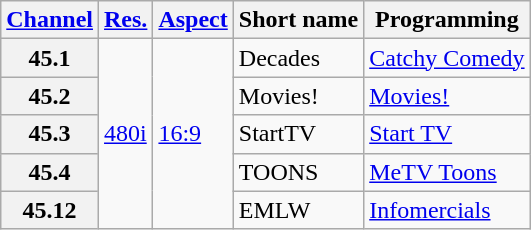<table class="wikitable">
<tr>
<th scope = "col"><a href='#'>Channel</a></th>
<th scope = "col"><a href='#'>Res.</a></th>
<th scope = "col"><a href='#'>Aspect</a></th>
<th scope = "col">Short name</th>
<th scope = "col">Programming</th>
</tr>
<tr>
<th scope = "row">45.1</th>
<td rowspan=5><a href='#'>480i</a></td>
<td rowspan=5><a href='#'>16:9</a></td>
<td>Decades</td>
<td><a href='#'>Catchy Comedy</a></td>
</tr>
<tr>
<th scope = "row">45.2</th>
<td>Movies!</td>
<td><a href='#'>Movies!</a></td>
</tr>
<tr>
<th scope = "row">45.3</th>
<td>StartTV</td>
<td><a href='#'>Start TV</a></td>
</tr>
<tr>
<th scope = "row">45.4</th>
<td>TOONS</td>
<td><a href='#'>MeTV Toons</a></td>
</tr>
<tr>
<th scope = "row">45.12</th>
<td>EMLW</td>
<td><a href='#'>Infomercials</a></td>
</tr>
</table>
